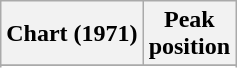<table class="wikitable sortable plainrowheaders" style="text-align:center">
<tr>
<th scope="col">Chart (1971)</th>
<th scope="col">Peak<br>position</th>
</tr>
<tr>
</tr>
<tr>
</tr>
</table>
